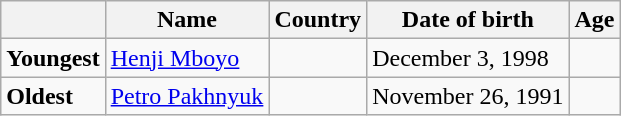<table class="wikitable">
<tr>
<th></th>
<th><strong>Name</strong></th>
<th><strong>Country</strong></th>
<th><strong>Date of birth</strong></th>
<th><strong>Age</strong></th>
</tr>
<tr>
<td><strong>Youngest</strong></td>
<td><a href='#'>Henji Mboyo</a></td>
<td></td>
<td>December 3, 1998</td>
<td></td>
</tr>
<tr>
<td><strong>Oldest</strong></td>
<td><a href='#'>Petro Pakhnyuk</a></td>
<td></td>
<td>November 26, 1991</td>
<td></td>
</tr>
</table>
